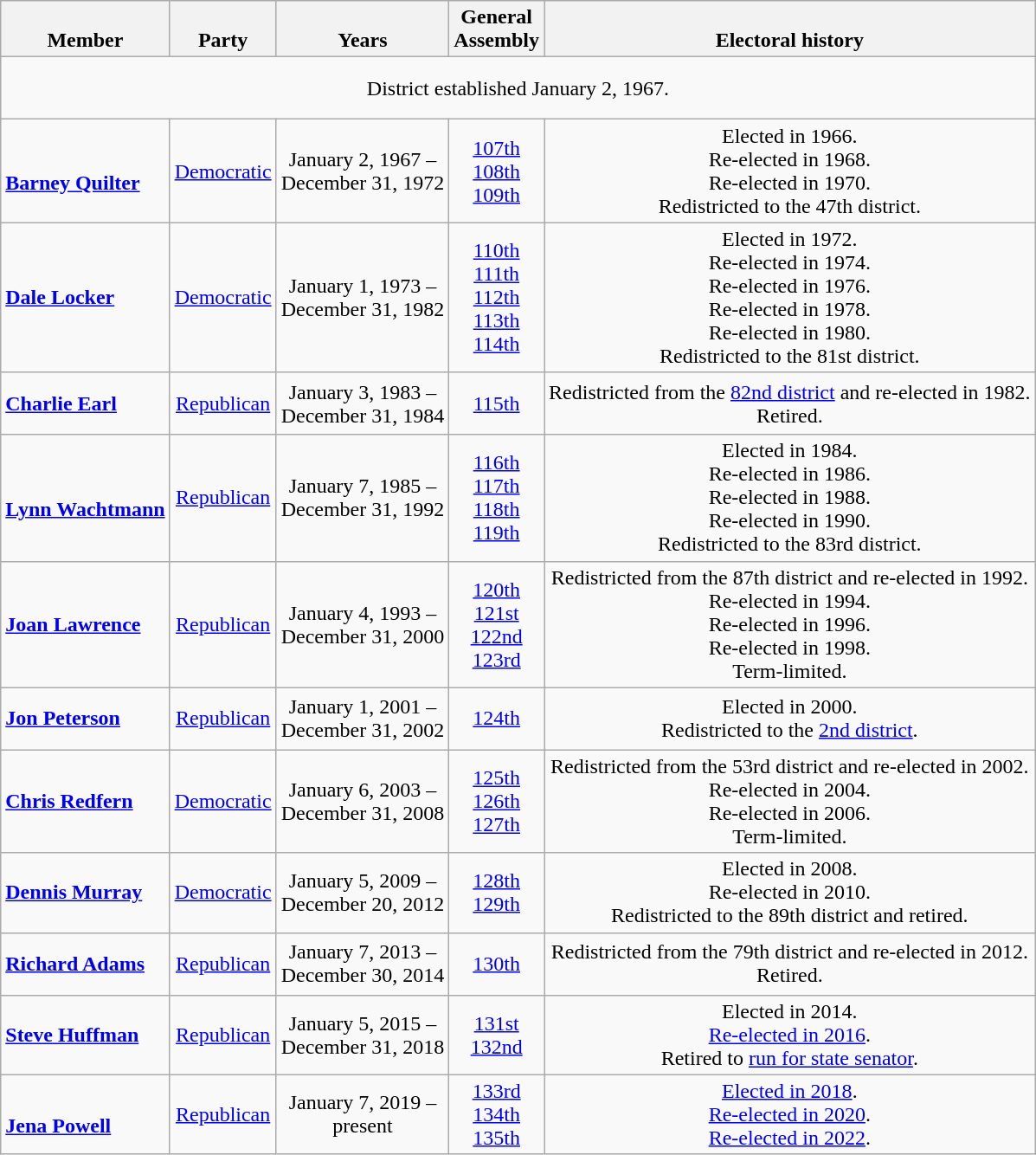<table class=wikitable style="text-align:center">
<tr valign=bottom>
<th>Member</th>
<th>Party</th>
<th>Years</th>
<th>General<br>Assembly</th>
<th>Electoral history</th>
</tr>
<tr style="height:3em">
<td colspan=5>District established January 2, 1967.</td>
</tr>
<tr style="height:3em">
<td align=left><br><strong><a href='#'>Barney Quilter</a></strong><br></td>
<td><a href='#'>Democratic</a></td>
<td>January 2, 1967 –<br>December 31, 1972</td>
<td><a href='#'>107th</a><br><a href='#'>108th</a><br><a href='#'>109th</a></td>
<td>Elected in 1966.<br>Re-elected in 1968.<br>Re-elected in 1970.<br>Redistricted to the 47th district.</td>
</tr>
<tr style="height:3em">
<td align=left><strong><a href='#'>Dale Locker</a></strong><br></td>
<td><a href='#'>Democratic</a></td>
<td>January 1, 1973 –<br>December 31, 1982</td>
<td><a href='#'>110th</a><br><a href='#'>111th</a><br><a href='#'>112th</a><br><a href='#'>113th</a><br><a href='#'>114th</a></td>
<td>Elected in 1972.<br>Re-elected in 1974.<br>Re-elected in 1976.<br>Re-elected in 1978.<br>Re-elected in 1980.<br>Redistricted to the 81st district.</td>
</tr>
<tr style="height:3em">
<td align=left><strong><a href='#'>Charlie Earl</a></strong><br></td>
<td><a href='#'>Republican</a></td>
<td>January 3, 1983 –<br>December 31, 1984</td>
<td><a href='#'>115th</a></td>
<td>Redistricted from the <a href='#'>82nd district</a> and re-elected in 1982.<br>Retired.</td>
</tr>
<tr style="height:3em">
<td align=left><br><strong><a href='#'>Lynn Wachtmann</a></strong><br></td>
<td><a href='#'>Republican</a></td>
<td>January 7, 1985 –<br>December 31, 1992</td>
<td><a href='#'>116th</a><br><a href='#'>117th</a><br><a href='#'>118th</a><br><a href='#'>119th</a></td>
<td>Elected in 1984.<br>Re-elected in 1986.<br>Re-elected in 1988.<br>Re-elected in 1990.<br>Redistricted to the 83rd district.</td>
</tr>
<tr style="height:3em">
<td align=left><strong><a href='#'>Joan Lawrence</a></strong><br></td>
<td><a href='#'>Republican</a></td>
<td>January 4, 1993 –<br>December 31, 2000</td>
<td><a href='#'>120th</a><br><a href='#'>121st</a><br><a href='#'>122nd</a><br><a href='#'>123rd</a></td>
<td>Redistricted from the 87th district and re-elected in 1992.<br>Re-elected in 1994.<br>Re-elected in 1996.<br>Re-elected in 1998.<br>Term-limited.</td>
</tr>
<tr style="height:3em">
<td align=left><strong><a href='#'>Jon Peterson</a></strong><br></td>
<td><a href='#'>Republican</a></td>
<td>January 1, 2001 –<br>December 31, 2002</td>
<td><a href='#'>124th</a></td>
<td>Elected in 2000.<br>Redistricted to the <a href='#'>2nd district</a>.</td>
</tr>
<tr style="height:3em">
<td align=left><strong><a href='#'>Chris Redfern</a></strong><br></td>
<td><a href='#'>Democratic</a></td>
<td>January 6, 2003 –<br>December 31, 2008</td>
<td><a href='#'>125th</a><br><a href='#'>126th</a><br><a href='#'>127th</a></td>
<td>Redistricted from the 53rd district and re-elected in 2002.<br>Re-elected in 2004.<br>Re-elected in 2006.<br>Term-limited.</td>
</tr>
<tr style="height:3em">
<td align=left><strong><a href='#'>Dennis Murray</a></strong><br></td>
<td><a href='#'>Democratic</a></td>
<td>January 5, 2009 –<br>December 20, 2012</td>
<td><a href='#'>128th</a><br><a href='#'>129th</a></td>
<td>Elected in 2008.<br>Re-elected in 2010.<br>Redistricted to the 89th district and retired.</td>
</tr>
<tr style="height:3em">
<td align=left><strong><a href='#'>Richard Adams</a></strong><br></td>
<td><a href='#'>Republican</a></td>
<td>January 7, 2013 –<br>December 30, 2014</td>
<td><a href='#'>130th</a></td>
<td>Redistricted from the 79th district and re-elected in 2012.<br>Retired.</td>
</tr>
<tr style="height:3em">
<td align=left><strong><a href='#'>Steve Huffman</a></strong><br></td>
<td><a href='#'>Republican</a></td>
<td>January 5, 2015 –<br>December 31, 2018</td>
<td><a href='#'>131st</a><br><a href='#'>132nd</a></td>
<td>Elected in 2014.<br><a href='#'>Re-elected in 2016</a>.<br>Retired to <a href='#'>run for state senator</a>.</td>
</tr>
<tr style="height:3em">
<td align=left><br><strong><a href='#'>Jena Powell</a></strong><br></td>
<td><a href='#'>Republican</a></td>
<td>January 7, 2019 –<br>present</td>
<td><a href='#'>133rd</a><br><a href='#'>134th</a><br><a href='#'>135th</a></td>
<td><a href='#'>Elected in 2018</a>.<br><a href='#'>Re-elected in 2020</a>.<br><a href='#'>Re-elected in 2022</a>.</td>
</tr>
</table>
